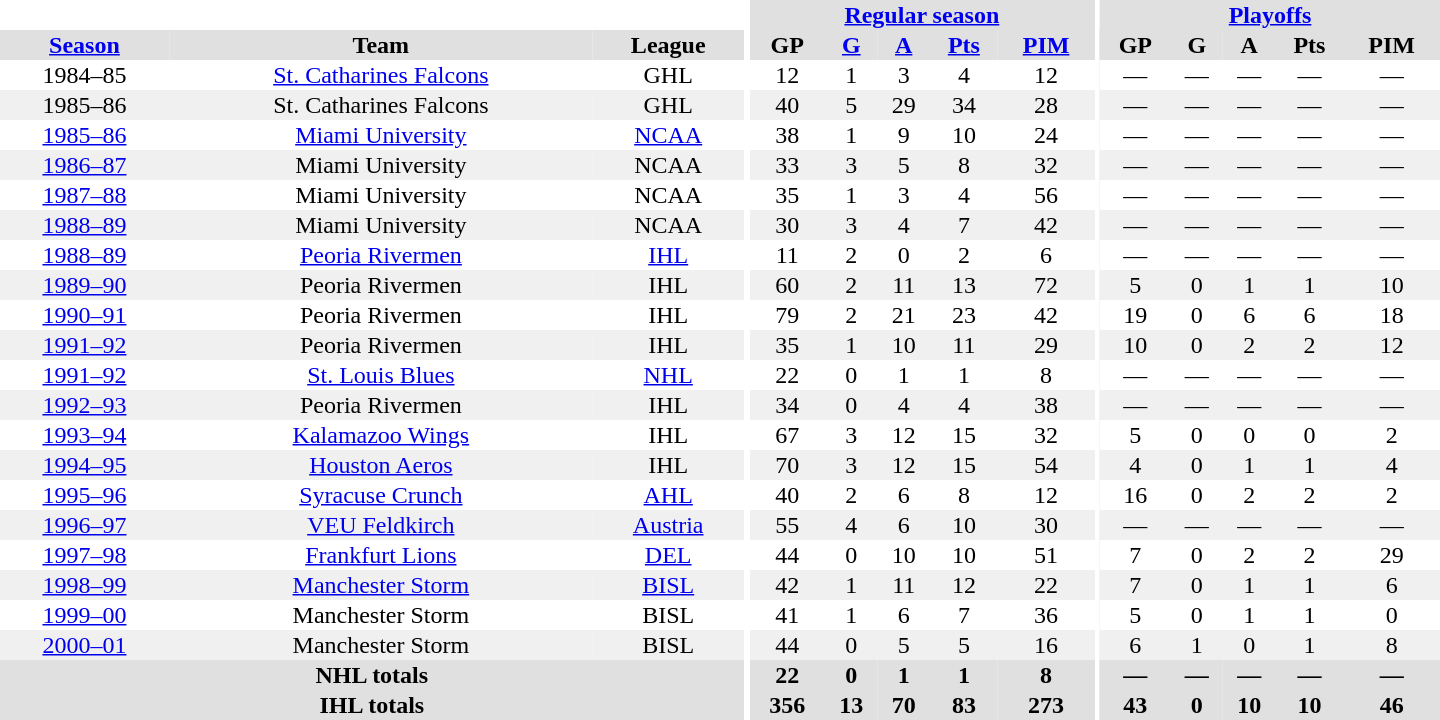<table border="0" cellpadding="1" cellspacing="0" style="text-align:center; width:60em">
<tr bgcolor="#e0e0e0">
<th colspan="3" bgcolor="#ffffff"></th>
<th rowspan="99" bgcolor="#ffffff"></th>
<th colspan="5"><a href='#'>Regular season</a></th>
<th rowspan="99" bgcolor="#ffffff"></th>
<th colspan="5"><a href='#'>Playoffs</a></th>
</tr>
<tr bgcolor="#e0e0e0">
<th><a href='#'>Season</a></th>
<th>Team</th>
<th>League</th>
<th>GP</th>
<th><a href='#'>G</a></th>
<th><a href='#'>A</a></th>
<th><a href='#'>Pts</a></th>
<th><a href='#'>PIM</a></th>
<th>GP</th>
<th>G</th>
<th>A</th>
<th>Pts</th>
<th>PIM</th>
</tr>
<tr>
<td>1984–85</td>
<td><a href='#'>St. Catharines Falcons</a></td>
<td>GHL</td>
<td>12</td>
<td>1</td>
<td>3</td>
<td>4</td>
<td>12</td>
<td>—</td>
<td>—</td>
<td>—</td>
<td>—</td>
<td>—</td>
</tr>
<tr bgcolor="#f0f0f0">
<td>1985–86</td>
<td>St. Catharines Falcons</td>
<td>GHL</td>
<td>40</td>
<td>5</td>
<td>29</td>
<td>34</td>
<td>28</td>
<td>—</td>
<td>—</td>
<td>—</td>
<td>—</td>
<td>—</td>
</tr>
<tr>
<td><a href='#'>1985–86</a></td>
<td><a href='#'>Miami University</a></td>
<td><a href='#'>NCAA</a></td>
<td>38</td>
<td>1</td>
<td>9</td>
<td>10</td>
<td>24</td>
<td>—</td>
<td>—</td>
<td>—</td>
<td>—</td>
<td>—</td>
</tr>
<tr bgcolor="#f0f0f0">
<td><a href='#'>1986–87</a></td>
<td>Miami University</td>
<td>NCAA</td>
<td>33</td>
<td>3</td>
<td>5</td>
<td>8</td>
<td>32</td>
<td>—</td>
<td>—</td>
<td>—</td>
<td>—</td>
<td>—</td>
</tr>
<tr>
<td><a href='#'>1987–88</a></td>
<td>Miami University</td>
<td>NCAA</td>
<td>35</td>
<td>1</td>
<td>3</td>
<td>4</td>
<td>56</td>
<td>—</td>
<td>—</td>
<td>—</td>
<td>—</td>
<td>—</td>
</tr>
<tr bgcolor="#f0f0f0">
<td><a href='#'>1988–89</a></td>
<td>Miami University</td>
<td>NCAA</td>
<td>30</td>
<td>3</td>
<td>4</td>
<td>7</td>
<td>42</td>
<td>—</td>
<td>—</td>
<td>—</td>
<td>—</td>
<td>—</td>
</tr>
<tr>
<td><a href='#'>1988–89</a></td>
<td><a href='#'>Peoria Rivermen</a></td>
<td><a href='#'>IHL</a></td>
<td>11</td>
<td>2</td>
<td>0</td>
<td>2</td>
<td>6</td>
<td>—</td>
<td>—</td>
<td>—</td>
<td>—</td>
<td>—</td>
</tr>
<tr bgcolor="#f0f0f0">
<td><a href='#'>1989–90</a></td>
<td>Peoria Rivermen</td>
<td>IHL</td>
<td>60</td>
<td>2</td>
<td>11</td>
<td>13</td>
<td>72</td>
<td>5</td>
<td>0</td>
<td>1</td>
<td>1</td>
<td>10</td>
</tr>
<tr>
<td><a href='#'>1990–91</a></td>
<td>Peoria Rivermen</td>
<td>IHL</td>
<td>79</td>
<td>2</td>
<td>21</td>
<td>23</td>
<td>42</td>
<td>19</td>
<td>0</td>
<td>6</td>
<td>6</td>
<td>18</td>
</tr>
<tr bgcolor="#f0f0f0">
<td><a href='#'>1991–92</a></td>
<td>Peoria Rivermen</td>
<td>IHL</td>
<td>35</td>
<td>1</td>
<td>10</td>
<td>11</td>
<td>29</td>
<td>10</td>
<td>0</td>
<td>2</td>
<td>2</td>
<td>12</td>
</tr>
<tr>
<td><a href='#'>1991–92</a></td>
<td><a href='#'>St. Louis Blues</a></td>
<td><a href='#'>NHL</a></td>
<td>22</td>
<td>0</td>
<td>1</td>
<td>1</td>
<td>8</td>
<td>—</td>
<td>—</td>
<td>—</td>
<td>—</td>
<td>—</td>
</tr>
<tr bgcolor="#f0f0f0">
<td><a href='#'>1992–93</a></td>
<td>Peoria Rivermen</td>
<td>IHL</td>
<td>34</td>
<td>0</td>
<td>4</td>
<td>4</td>
<td>38</td>
<td>—</td>
<td>—</td>
<td>—</td>
<td>—</td>
<td>—</td>
</tr>
<tr>
<td><a href='#'>1993–94</a></td>
<td><a href='#'>Kalamazoo Wings</a></td>
<td>IHL</td>
<td>67</td>
<td>3</td>
<td>12</td>
<td>15</td>
<td>32</td>
<td>5</td>
<td>0</td>
<td>0</td>
<td>0</td>
<td>2</td>
</tr>
<tr bgcolor="#f0f0f0">
<td><a href='#'>1994–95</a></td>
<td><a href='#'>Houston Aeros</a></td>
<td>IHL</td>
<td>70</td>
<td>3</td>
<td>12</td>
<td>15</td>
<td>54</td>
<td>4</td>
<td>0</td>
<td>1</td>
<td>1</td>
<td>4</td>
</tr>
<tr>
<td><a href='#'>1995–96</a></td>
<td><a href='#'>Syracuse Crunch</a></td>
<td><a href='#'>AHL</a></td>
<td>40</td>
<td>2</td>
<td>6</td>
<td>8</td>
<td>12</td>
<td>16</td>
<td>0</td>
<td>2</td>
<td>2</td>
<td>2</td>
</tr>
<tr bgcolor="#f0f0f0">
<td><a href='#'>1996–97</a></td>
<td><a href='#'>VEU Feldkirch</a></td>
<td><a href='#'>Austria</a></td>
<td>55</td>
<td>4</td>
<td>6</td>
<td>10</td>
<td>30</td>
<td>—</td>
<td>—</td>
<td>—</td>
<td>—</td>
<td>—</td>
</tr>
<tr>
<td><a href='#'>1997–98</a></td>
<td><a href='#'>Frankfurt Lions</a></td>
<td><a href='#'>DEL</a></td>
<td>44</td>
<td>0</td>
<td>10</td>
<td>10</td>
<td>51</td>
<td>7</td>
<td>0</td>
<td>2</td>
<td>2</td>
<td>29</td>
</tr>
<tr bgcolor="#f0f0f0">
<td><a href='#'>1998–99</a></td>
<td><a href='#'>Manchester Storm</a></td>
<td><a href='#'>BISL</a></td>
<td>42</td>
<td>1</td>
<td>11</td>
<td>12</td>
<td>22</td>
<td>7</td>
<td>0</td>
<td>1</td>
<td>1</td>
<td>6</td>
</tr>
<tr>
<td><a href='#'>1999–00</a></td>
<td>Manchester Storm</td>
<td>BISL</td>
<td>41</td>
<td>1</td>
<td>6</td>
<td>7</td>
<td>36</td>
<td>5</td>
<td>0</td>
<td>1</td>
<td>1</td>
<td>0</td>
</tr>
<tr bgcolor="#f0f0f0">
<td><a href='#'>2000–01</a></td>
<td>Manchester Storm</td>
<td>BISL</td>
<td>44</td>
<td>0</td>
<td>5</td>
<td>5</td>
<td>16</td>
<td>6</td>
<td>1</td>
<td>0</td>
<td>1</td>
<td>8</td>
</tr>
<tr>
</tr>
<tr ALIGN="center" bgcolor="#e0e0e0">
<th colspan="3">NHL totals</th>
<th ALIGN="center">22</th>
<th ALIGN="center">0</th>
<th ALIGN="center">1</th>
<th ALIGN="center">1</th>
<th ALIGN="center">8</th>
<th ALIGN="center">—</th>
<th ALIGN="center">—</th>
<th ALIGN="center">—</th>
<th ALIGN="center">—</th>
<th ALIGN="center">—</th>
</tr>
<tr>
</tr>
<tr ALIGN="center" bgcolor="#e0e0e0">
<th colspan="3">IHL totals</th>
<th ALIGN="center">356</th>
<th ALIGN="center">13</th>
<th ALIGN="center">70</th>
<th ALIGN="center">83</th>
<th ALIGN="center">273</th>
<th ALIGN="center">43</th>
<th ALIGN="center">0</th>
<th ALIGN="center">10</th>
<th ALIGN="center">10</th>
<th ALIGN="center">46</th>
</tr>
</table>
